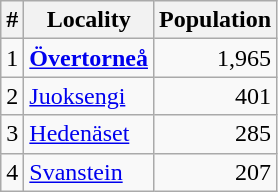<table class="wikitable">
<tr>
<th>#</th>
<th>Locality</th>
<th>Population</th>
</tr>
<tr>
<td>1</td>
<td><strong><a href='#'>Övertorneå</a></strong></td>
<td align="right">1,965</td>
</tr>
<tr>
<td>2</td>
<td><a href='#'>Juoksengi</a></td>
<td align="right">401</td>
</tr>
<tr>
<td>3</td>
<td><a href='#'>Hedenäset</a></td>
<td align="right">285</td>
</tr>
<tr>
<td>4</td>
<td><a href='#'>Svanstein</a></td>
<td align="right">207</td>
</tr>
</table>
